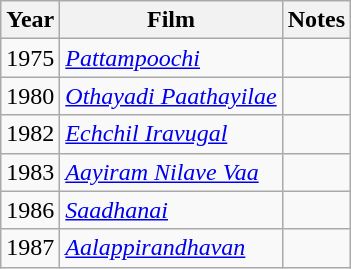<table class="wikitable sortable">
<tr>
<th>Year</th>
<th>Film</th>
<th>Notes</th>
</tr>
<tr>
<td>1975</td>
<td><em><a href='#'>Pattampoochi</a></em></td>
<td></td>
</tr>
<tr>
<td>1980</td>
<td><em><a href='#'>Othayadi Paathayilae</a></em></td>
<td></td>
</tr>
<tr>
<td>1982</td>
<td><em><a href='#'>Echchil Iravugal</a></em></td>
<td></td>
</tr>
<tr>
<td>1983</td>
<td><em><a href='#'>Aayiram Nilave Vaa</a></em></td>
<td></td>
</tr>
<tr>
<td>1986</td>
<td><em><a href='#'>Saadhanai</a></em></td>
<td></td>
</tr>
<tr>
<td>1987</td>
<td><em><a href='#'>Aalappirandhavan</a></em></td>
<td></td>
</tr>
</table>
